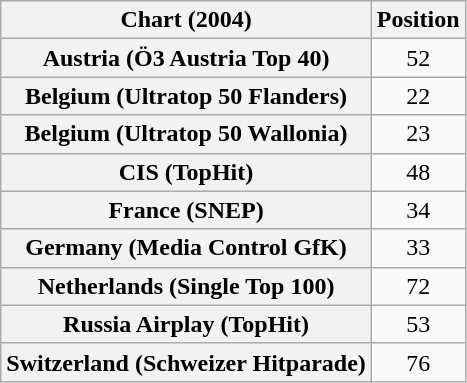<table class="wikitable sortable plainrowheaders" style="text-align:center">
<tr>
<th>Chart (2004)</th>
<th>Position</th>
</tr>
<tr>
<th scope="row">Austria (Ö3 Austria Top 40)</th>
<td>52</td>
</tr>
<tr>
<th scope="row">Belgium (Ultratop 50 Flanders)</th>
<td>22</td>
</tr>
<tr>
<th scope="row">Belgium (Ultratop 50 Wallonia)</th>
<td>23</td>
</tr>
<tr>
<th scope="row">CIS (TopHit)</th>
<td>48</td>
</tr>
<tr>
<th scope="row">France (SNEP)</th>
<td>34</td>
</tr>
<tr>
<th scope="row">Germany (Media Control GfK)</th>
<td>33</td>
</tr>
<tr>
<th scope="row">Netherlands (Single Top 100)</th>
<td>72</td>
</tr>
<tr>
<th scope="row">Russia Airplay (TopHit)</th>
<td>53</td>
</tr>
<tr>
<th scope="row">Switzerland (Schweizer Hitparade)</th>
<td>76</td>
</tr>
</table>
